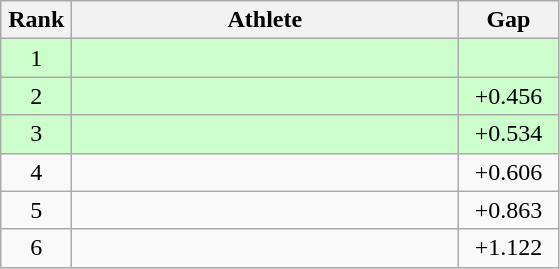<table class=wikitable style="text-align:center">
<tr>
<th width=40>Rank</th>
<th width=250>Athlete</th>
<th width=60>Gap</th>
</tr>
<tr bgcolor="ccffcc">
<td>1</td>
<td align=left></td>
<td></td>
</tr>
<tr bgcolor="ccffcc">
<td>2</td>
<td align=left></td>
<td>+0.456</td>
</tr>
<tr bgcolor="ccffcc">
<td>3</td>
<td align=left></td>
<td>+0.534</td>
</tr>
<tr>
<td>4</td>
<td align=left></td>
<td>+0.606</td>
</tr>
<tr>
<td>5</td>
<td align=left></td>
<td>+0.863</td>
</tr>
<tr>
<td>6</td>
<td align=left></td>
<td>+1.122</td>
</tr>
</table>
